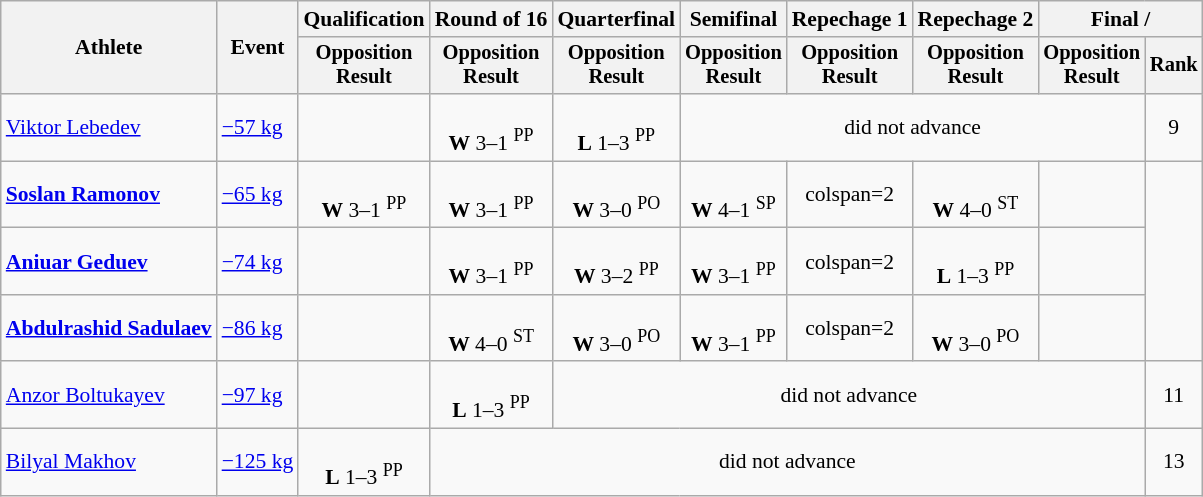<table class="wikitable" style="font-size:90%">
<tr>
<th rowspan=2>Athlete</th>
<th rowspan=2>Event</th>
<th>Qualification</th>
<th>Round of 16</th>
<th>Quarterfinal</th>
<th>Semifinal</th>
<th>Repechage 1</th>
<th>Repechage 2</th>
<th colspan=2>Final / </th>
</tr>
<tr style="font-size: 95%">
<th>Opposition<br>Result</th>
<th>Opposition<br>Result</th>
<th>Opposition<br>Result</th>
<th>Opposition<br>Result</th>
<th>Opposition<br>Result</th>
<th>Opposition<br>Result</th>
<th>Opposition<br>Result</th>
<th>Rank</th>
</tr>
<tr align=center>
<td align=left><a href='#'>Viktor Lebedev</a></td>
<td align=left><a href='#'>−57 kg</a></td>
<td></td>
<td><br><strong>W</strong> 3–1 <sup>PP</sup></td>
<td><br><strong>L</strong> 1–3 <sup>PP</sup></td>
<td colspan=4>did not advance</td>
<td>9</td>
</tr>
<tr align=center>
<td align=left><strong><a href='#'>Soslan Ramonov</a></strong></td>
<td align=left><a href='#'>−65 kg</a></td>
<td><br><strong>W</strong> 3–1 <sup>PP</sup></td>
<td><br><strong>W</strong> 3–1 <sup>PP</sup></td>
<td><br><strong>W</strong> 3–0 <sup>PO</sup></td>
<td><br><strong>W</strong> 4–1 <sup>SP</sup></td>
<td>colspan=2 </td>
<td><br><strong>W</strong> 4–0 <sup>ST</sup></td>
<td></td>
</tr>
<tr align=center>
<td align=left><strong><a href='#'>Aniuar Geduev</a></strong></td>
<td align=left><a href='#'>−74 kg</a></td>
<td></td>
<td><br><strong>W</strong> 3–1 <sup>PP</sup></td>
<td><br><strong>W</strong> 3–2 <sup>PP</sup></td>
<td><br><strong>W</strong> 3–1 <sup>PP</sup></td>
<td>colspan=2 </td>
<td><br><strong>L</strong> 1–3 <sup>PP</sup></td>
<td></td>
</tr>
<tr align=center>
<td align=left><strong><a href='#'>Abdulrashid Sadulaev</a></strong></td>
<td align=left><a href='#'>−86 kg</a></td>
<td></td>
<td><br><strong>W</strong> 4–0 <sup>ST</sup></td>
<td> <br><strong>W</strong> 3–0 <sup>PO</sup></td>
<td><br><strong>W</strong> 3–1 <sup>PP</sup></td>
<td>colspan=2 </td>
<td><br><strong>W</strong> 3–0 <sup>PO</sup></td>
<td></td>
</tr>
<tr align=center>
<td align=left><a href='#'>Anzor Boltukayev</a></td>
<td align=left><a href='#'>−97 kg</a></td>
<td></td>
<td><br><strong>L</strong> 1–3 <sup>PP</sup></td>
<td colspan=5>did not advance</td>
<td>11</td>
</tr>
<tr align=center>
<td align=left><a href='#'>Bilyal Makhov</a></td>
<td align=left><a href='#'>−125 kg</a></td>
<td><br><strong>L</strong> 1–3 <sup>PP</sup></td>
<td colspan=6>did not advance</td>
<td>13</td>
</tr>
</table>
